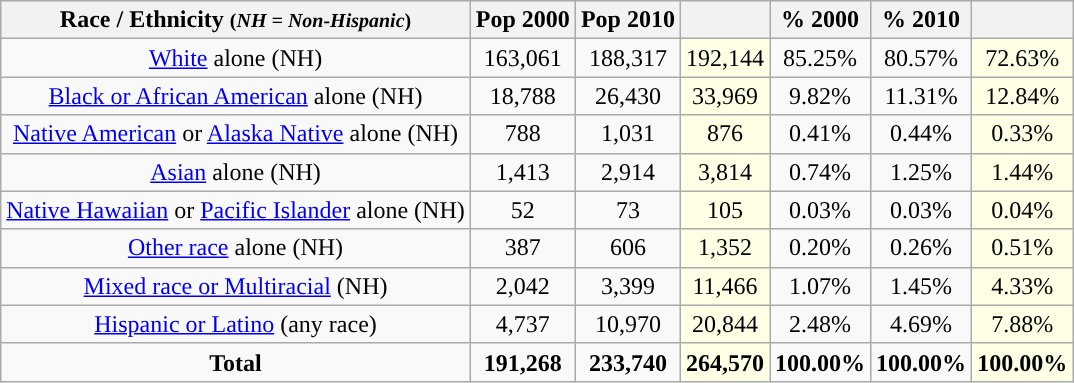<table class="wikitable" style="text-align:center;">
<tr>
<th>Race / Ethnicity <small>(<em>NH = Non-Hispanic</em>)</small></th>
<th>Pop 2000</th>
<th>Pop 2010</th>
<th></th>
<th>% 2000</th>
<th>% 2010</th>
<th></th>
</tr>
<tr>
<td><a href='#'>White</a> alone (NH)</td>
<td>163,061</td>
<td>188,317</td>
<td style='background: #ffffe6;'>192,144</td>
<td>85.25%</td>
<td>80.57%</td>
<td style='background: #ffffe6;'>72.63%</td>
</tr>
<tr>
<td><a href='#'>Black or African American</a> alone (NH)</td>
<td>18,788</td>
<td>26,430</td>
<td style='background: #ffffe6;'>33,969</td>
<td>9.82%</td>
<td>11.31%</td>
<td style='background: #ffffe6;'>12.84%</td>
</tr>
<tr>
<td><a href='#'>Native American</a> or <a href='#'>Alaska Native</a> alone (NH)</td>
<td>788</td>
<td>1,031</td>
<td style='background: #ffffe6;'>876</td>
<td>0.41%</td>
<td>0.44%</td>
<td style='background: #ffffe6;'>0.33%</td>
</tr>
<tr>
<td><a href='#'>Asian</a> alone (NH)</td>
<td>1,413</td>
<td>2,914</td>
<td style='background: #ffffe6;'>3,814</td>
<td>0.74%</td>
<td>1.25%</td>
<td style='background: #ffffe6;'>1.44%</td>
</tr>
<tr>
<td><a href='#'>Native Hawaiian</a> or <a href='#'>Pacific Islander</a> alone (NH)</td>
<td>52</td>
<td>73</td>
<td style='background: #ffffe6;'>105</td>
<td>0.03%</td>
<td>0.03%</td>
<td style='background: #ffffe6;'>0.04%</td>
</tr>
<tr>
<td><a href='#'>Other race</a> alone (NH)</td>
<td>387</td>
<td>606</td>
<td style='background: #ffffe6;'>1,352</td>
<td>0.20%</td>
<td>0.26%</td>
<td style='background: #ffffe6;'>0.51%</td>
</tr>
<tr>
<td><a href='#'>Mixed race or Multiracial</a> (NH)</td>
<td>2,042</td>
<td>3,399</td>
<td style='background: #ffffe6;'>11,466</td>
<td>1.07%</td>
<td>1.45%</td>
<td style='background: #ffffe6;'>4.33%</td>
</tr>
<tr>
<td><a href='#'>Hispanic or Latino</a> (any race)</td>
<td>4,737</td>
<td>10,970</td>
<td style='background: #ffffe6;'>20,844</td>
<td>2.48%</td>
<td>4.69%</td>
<td style='background: #ffffe6;'>7.88%</td>
</tr>
<tr>
<td><strong>Total</strong></td>
<td><strong>191,268</strong></td>
<td><strong>233,740</strong></td>
<td style='background: #ffffe6;'><strong>264,570</strong></td>
<td><strong>100.00%</strong></td>
<td><strong>100.00%</strong></td>
<td style='background: #ffffe6;'><strong>100.00%</strong></td>
</tr>
</table>
